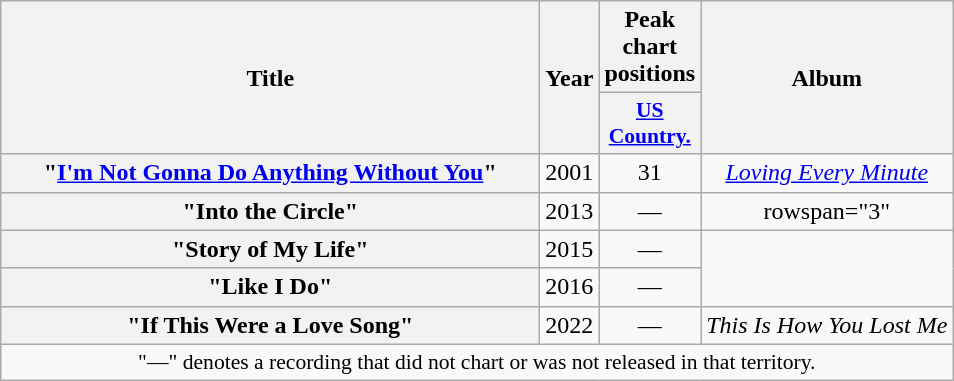<table class="wikitable plainrowheaders" style="text-align:center;" border="1">
<tr>
<th scope="col" rowspan="2" style="width:22em;">Title</th>
<th scope="col" rowspan="2">Year</th>
<th scope="col" colspan="1">Peak chart positions</th>
<th scope="col" rowspan="2">Album</th>
</tr>
<tr>
<th scope="col" style="width:2em;font-size:90%;"><a href='#'>US<br>Country.</a><br></th>
</tr>
<tr>
<th scope="row">"<a href='#'>I'm Not Gonna Do Anything Without You</a>"<br></th>
<td>2001</td>
<td>31</td>
<td><em><a href='#'>Loving Every Minute</a></em></td>
</tr>
<tr>
<th scope="row">"Into the Circle"<br></th>
<td>2013</td>
<td>—</td>
<td>rowspan="3" </td>
</tr>
<tr>
<th scope="row">"Story of My Life"<br></th>
<td>2015</td>
<td>—</td>
</tr>
<tr>
<th scope="row">"Like I Do"<br></th>
<td>2016</td>
<td>—</td>
</tr>
<tr>
<th scope="row">"If This Were a Love Song"<br></th>
<td>2022</td>
<td>—</td>
<td><em>This Is How You Lost Me</em></td>
</tr>
<tr>
<td colspan="4" style="font-size:90%">"—" denotes a recording that did not chart or was not released in that territory.</td>
</tr>
</table>
